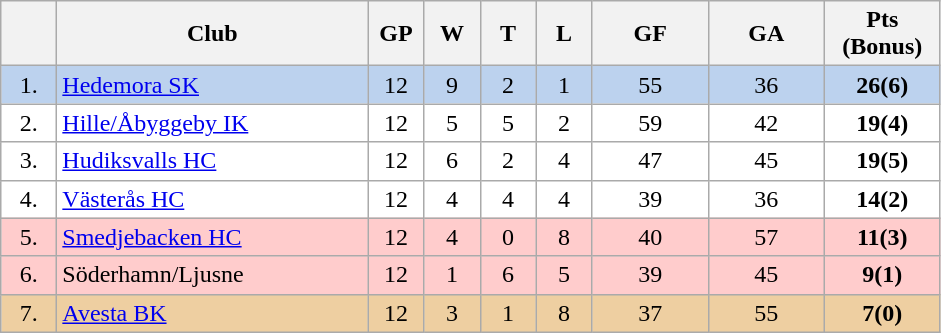<table class="wikitable">
<tr>
<th width="30"></th>
<th width="200">Club</th>
<th width="30">GP</th>
<th width="30">W</th>
<th width="30">T</th>
<th width="30">L</th>
<th width="70">GF</th>
<th width="70">GA</th>
<th width="70">Pts (Bonus)</th>
</tr>
<tr bgcolor="#BCD2EE" align="center">
<td>1.</td>
<td align="left"><a href='#'>Hedemora SK</a></td>
<td>12</td>
<td>9</td>
<td>2</td>
<td>1</td>
<td>55</td>
<td>36</td>
<td><strong>26(6)</strong></td>
</tr>
<tr bgcolor="#FFFFFF" align="center">
<td>2.</td>
<td align="left"><a href='#'>Hille/Åbyggeby IK</a></td>
<td>12</td>
<td>5</td>
<td>5</td>
<td>2</td>
<td>59</td>
<td>42</td>
<td><strong>19(4)</strong></td>
</tr>
<tr bgcolor="#FFFFFF" align="center">
<td>3.</td>
<td align="left"><a href='#'>Hudiksvalls HC</a></td>
<td>12</td>
<td>6</td>
<td>2</td>
<td>4</td>
<td>47</td>
<td>45</td>
<td><strong>19(5)</strong></td>
</tr>
<tr bgcolor="#FFFFFF" align="center">
<td>4.</td>
<td align="left"><a href='#'>Västerås HC</a></td>
<td>12</td>
<td>4</td>
<td>4</td>
<td>4</td>
<td>39</td>
<td>36</td>
<td><strong>14(2)</strong></td>
</tr>
<tr bgcolor="#FFCCCC" align="center">
<td>5.</td>
<td align="left"><a href='#'>Smedjebacken HC</a></td>
<td>12</td>
<td>4</td>
<td>0</td>
<td>8</td>
<td>40</td>
<td>57</td>
<td><strong>11(3)</strong></td>
</tr>
<tr bgcolor="#FFCCCC" align="center">
<td>6.</td>
<td align="left">Söderhamn/Ljusne</td>
<td>12</td>
<td>1</td>
<td>6</td>
<td>5</td>
<td>39</td>
<td>45</td>
<td><strong>9(1)</strong></td>
</tr>
<tr bgcolor="#EECFA1" align="center">
<td>7.</td>
<td align="left"><a href='#'>Avesta BK</a></td>
<td>12</td>
<td>3</td>
<td>1</td>
<td>8</td>
<td>37</td>
<td>55</td>
<td><strong>7(0)</strong></td>
</tr>
</table>
